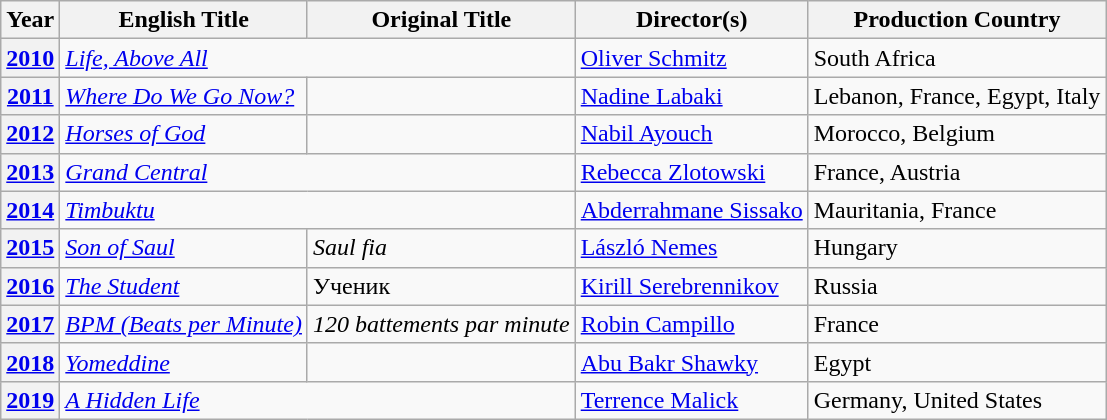<table class="wikitable">
<tr>
<th>Year</th>
<th>English Title</th>
<th>Original Title</th>
<th>Director(s)</th>
<th>Production Country</th>
</tr>
<tr>
<th><a href='#'>2010</a></th>
<td colspan="2"><em><a href='#'>Life, Above All</a></em></td>
<td><a href='#'>Oliver Schmitz</a></td>
<td>South Africa</td>
</tr>
<tr>
<th><a href='#'>2011</a></th>
<td><em><a href='#'>Where Do We Go Now?</a></em></td>
<td></td>
<td><a href='#'>Nadine Labaki</a></td>
<td>Lebanon, France, Egypt, Italy</td>
</tr>
<tr>
<th><a href='#'>2012</a></th>
<td><em><a href='#'>Horses of God</a></em></td>
<td></td>
<td><a href='#'>Nabil Ayouch</a></td>
<td>Morocco, Belgium</td>
</tr>
<tr>
<th><a href='#'>2013</a></th>
<td colspan="2"><em><a href='#'>Grand Central</a></em></td>
<td><a href='#'>Rebecca Zlotowski</a></td>
<td>France, Austria</td>
</tr>
<tr>
<th><a href='#'>2014</a></th>
<td colspan="2"><em><a href='#'>Timbuktu</a></em></td>
<td><a href='#'>Abderrahmane Sissako</a></td>
<td>Mauritania, France</td>
</tr>
<tr>
<th><a href='#'>2015</a></th>
<td><em><a href='#'>Son of Saul</a></em></td>
<td><em>Saul fia</em></td>
<td><a href='#'>László Nemes</a></td>
<td>Hungary</td>
</tr>
<tr>
<th><a href='#'>2016</a></th>
<td><em><a href='#'>The Student</a></em></td>
<td>Ученик</td>
<td><a href='#'>Kirill Serebrennikov</a></td>
<td>Russia</td>
</tr>
<tr>
<th><a href='#'>2017</a></th>
<td><em><a href='#'>BPM (Beats per Minute)</a></em></td>
<td><em>120 battements par minute</em></td>
<td><a href='#'>Robin Campillo</a></td>
<td>France</td>
</tr>
<tr>
<th><a href='#'>2018</a></th>
<td><em><a href='#'>Yomeddine</a></em></td>
<td></td>
<td><a href='#'>Abu Bakr Shawky</a></td>
<td>Egypt</td>
</tr>
<tr>
<th><a href='#'>2019</a></th>
<td colspan="2"><em><a href='#'>A Hidden Life</a></em></td>
<td><a href='#'>Terrence Malick</a></td>
<td>Germany, United States</td>
</tr>
</table>
